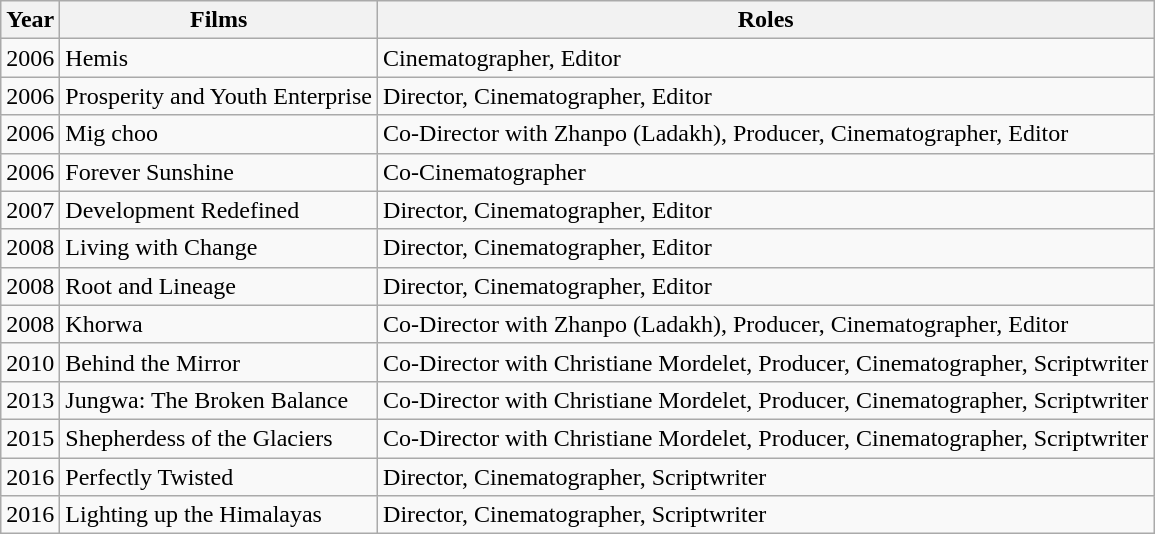<table class="wikitable">
<tr>
<th>Year</th>
<th>Films</th>
<th>Roles</th>
</tr>
<tr>
<td>2006</td>
<td>Hemis</td>
<td>Cinematographer, Editor</td>
</tr>
<tr>
<td>2006</td>
<td>Prosperity and Youth Enterprise</td>
<td>Director, Cinematographer, Editor</td>
</tr>
<tr>
<td>2006</td>
<td>Mig choo</td>
<td>Co-Director with Zhanpo (Ladakh), Producer, Cinematographer, Editor</td>
</tr>
<tr>
<td>2006</td>
<td>Forever Sunshine</td>
<td>Co-Cinematographer</td>
</tr>
<tr>
<td>2007</td>
<td>Development Redefined</td>
<td>Director, Cinematographer, Editor</td>
</tr>
<tr>
<td>2008</td>
<td>Living with Change</td>
<td>Director, Cinematographer, Editor</td>
</tr>
<tr>
<td>2008</td>
<td>Root and Lineage</td>
<td>Director, Cinematographer, Editor</td>
</tr>
<tr>
<td>2008</td>
<td>Khorwa</td>
<td>Co-Director with Zhanpo (Ladakh), Producer, Cinematographer, Editor</td>
</tr>
<tr>
<td>2010</td>
<td>Behind the Mirror</td>
<td>Co-Director with Christiane Mordelet, Producer, Cinematographer, Scriptwriter</td>
</tr>
<tr>
<td>2013</td>
<td>Jungwa: The Broken Balance</td>
<td>Co-Director with Christiane Mordelet, Producer, Cinematographer, Scriptwriter</td>
</tr>
<tr>
<td>2015</td>
<td>Shepherdess of the Glaciers</td>
<td>Co-Director with Christiane Mordelet, Producer, Cinematographer, Scriptwriter</td>
</tr>
<tr>
<td>2016</td>
<td>Perfectly Twisted</td>
<td>Director, Cinematographer, Scriptwriter</td>
</tr>
<tr>
<td>2016</td>
<td>Lighting up the Himalayas</td>
<td>Director, Cinematographer, Scriptwriter</td>
</tr>
</table>
